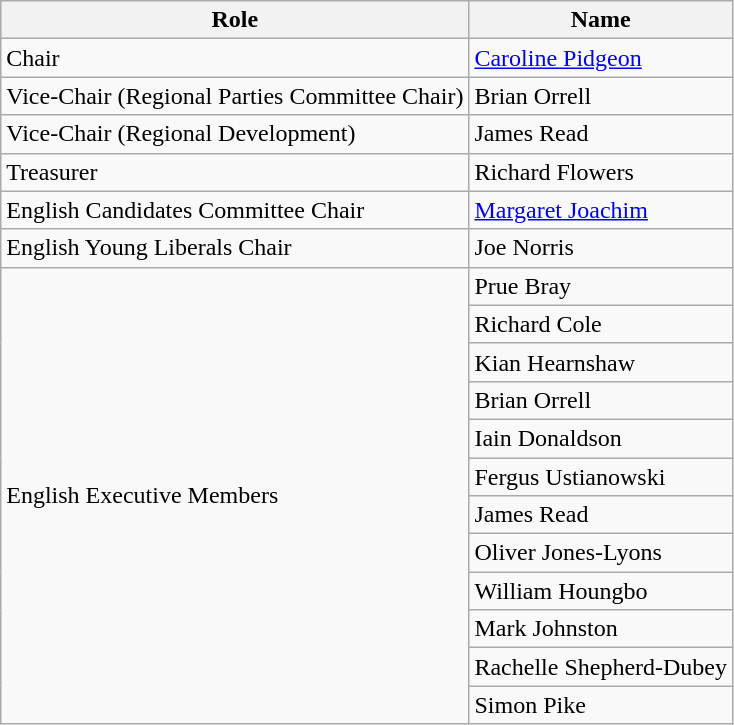<table class="wikitable">
<tr>
<th>Role</th>
<th>Name</th>
</tr>
<tr>
<td>Chair</td>
<td><a href='#'>Caroline Pidgeon</a></td>
</tr>
<tr>
<td>Vice-Chair (Regional Parties Committee Chair)</td>
<td>Brian Orrell</td>
</tr>
<tr>
<td>Vice-Chair (Regional Development)</td>
<td>James Read</td>
</tr>
<tr>
<td>Treasurer</td>
<td>Richard Flowers</td>
</tr>
<tr>
<td>English Candidates Committee Chair</td>
<td><a href='#'>Margaret Joachim</a></td>
</tr>
<tr>
<td>English Young Liberals Chair</td>
<td>Joe Norris</td>
</tr>
<tr>
<td rowspan="12">English Executive Members</td>
<td>Prue Bray</td>
</tr>
<tr>
<td>Richard Cole</td>
</tr>
<tr>
<td>Kian Hearnshaw</td>
</tr>
<tr>
<td>Brian Orrell</td>
</tr>
<tr>
<td>Iain Donaldson</td>
</tr>
<tr>
<td>Fergus Ustianowski</td>
</tr>
<tr>
<td>James Read</td>
</tr>
<tr>
<td>Oliver Jones-Lyons</td>
</tr>
<tr>
<td>William Houngbo</td>
</tr>
<tr>
<td>Mark Johnston</td>
</tr>
<tr>
<td>Rachelle Shepherd-Dubey</td>
</tr>
<tr>
<td>Simon Pike</td>
</tr>
</table>
